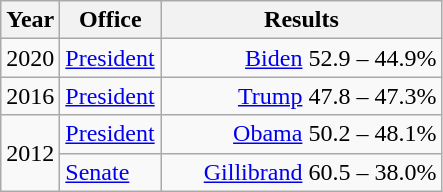<table class=wikitable>
<tr>
<th width="30">Year</th>
<th width="60">Office</th>
<th width="180">Results</th>
</tr>
<tr>
<td>2020</td>
<td><a href='#'>President</a></td>
<td align="right" ><a href='#'>Biden</a> 52.9 – 44.9%</td>
</tr>
<tr>
<td>2016</td>
<td><a href='#'>President</a></td>
<td align="right" ><a href='#'>Trump</a> 47.8 – 47.3%</td>
</tr>
<tr>
<td rowspan="2">2012</td>
<td><a href='#'>President</a></td>
<td align="right" ><a href='#'>Obama</a> 50.2 – 48.1%</td>
</tr>
<tr>
<td><a href='#'>Senate</a></td>
<td align="right" ><a href='#'>Gillibrand</a> 60.5 – 38.0%</td>
</tr>
</table>
